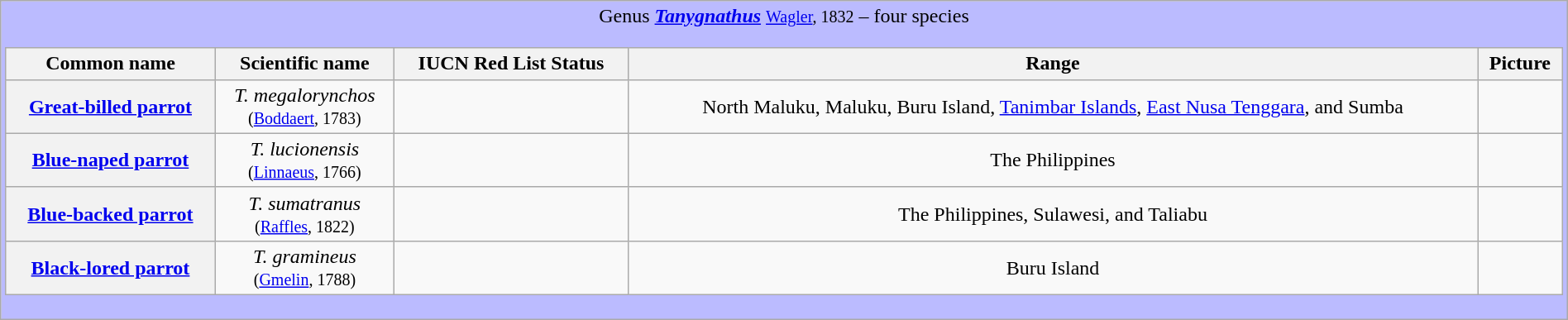<table class="wikitable" style="width:100%;text-align:center">
<tr>
<td colspan="100%" align="center" bgcolor="#BBBBFF">Genus <strong><em><a href='#'>Tanygnathus</a></em></strong> <small><a href='#'>Wagler</a>, 1832</small> – four species<br><table class="wikitable sortable" style="width:100%;text-align:center">
<tr>
<th scope="col">Common name</th>
<th scope="col">Scientific name</th>
<th scope="col">IUCN Red List Status</th>
<th scope="col" class="unsortable">Range</th>
<th scope="col" class="unsortable">Picture</th>
</tr>
<tr>
<th scope="row"><a href='#'>Great-billed parrot</a></th>
<td><em>T. megalorynchos</em> <br><small>(<a href='#'>Boddaert</a>, 1783)</small></td>
<td></td>
<td>North Maluku, Maluku, Buru Island, <a href='#'>Tanimbar Islands</a>, <a href='#'>East Nusa Tenggara</a>, and Sumba</td>
<td></td>
</tr>
<tr>
<th scope="row"><a href='#'>Blue-naped parrot</a></th>
<td><em>T. lucionensis</em> <br><small>(<a href='#'>Linnaeus</a>, 1766)</small></td>
<td></td>
<td>The Philippines</td>
<td></td>
</tr>
<tr>
<th scope="row"><a href='#'>Blue-backed parrot</a></th>
<td><em>T. sumatranus</em> <br><small>(<a href='#'>Raffles</a>, 1822)</small></td>
<td></td>
<td>The Philippines, Sulawesi, and Taliabu</td>
<td></td>
</tr>
<tr>
<th scope="row"><a href='#'>Black-lored parrot</a></th>
<td><em>T. gramineus</em> <br><small>(<a href='#'>Gmelin</a>, 1788)</small></td>
<td></td>
<td>Buru Island</td>
<td></td>
</tr>
</table>
</td>
</tr>
</table>
